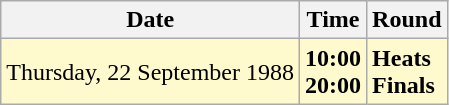<table class="wikitable">
<tr>
<th>Date</th>
<th>Time</th>
<th>Round</th>
</tr>
<tr style=background:lemonchiffon>
<td>Thursday, 22 September 1988</td>
<td><strong>10:00</strong><br><strong>20:00</strong></td>
<td><strong>Heats</strong><br><strong>Finals</strong></td>
</tr>
</table>
